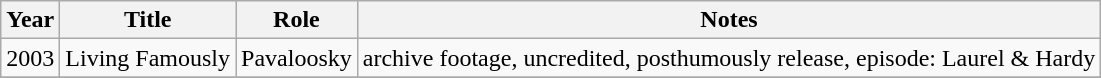<table class="wikitable sortable">
<tr>
<th>Year</th>
<th>Title</th>
<th>Role</th>
<th class="unsortable">Notes</th>
</tr>
<tr>
<td>2003</td>
<td>Living Famously</td>
<td>Pavaloosky</td>
<td>archive footage, uncredited, posthumously release, episode: Laurel & Hardy</td>
</tr>
<tr>
</tr>
</table>
